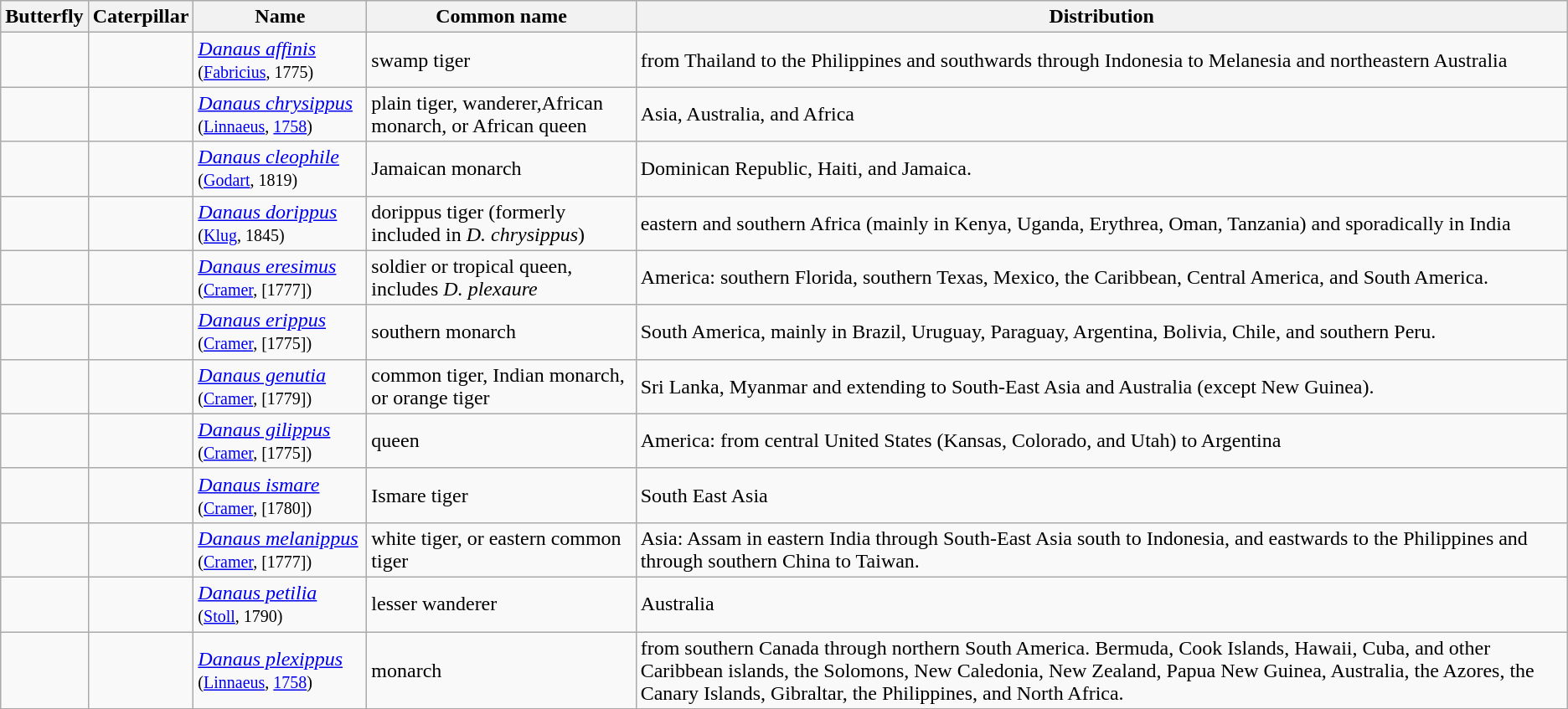<table class="wikitable sortable">
<tr>
<th>Butterfly</th>
<th>Caterpillar</th>
<th>Name</th>
<th>Common name</th>
<th>Distribution</th>
</tr>
<tr>
<td></td>
<td></td>
<td><em><a href='#'>Danaus affinis</a></em> <small>(<a href='#'>Fabricius</a>, 1775)</small></td>
<td>swamp tiger</td>
<td>from Thailand to the Philippines and southwards through Indonesia to Melanesia and northeastern Australia</td>
</tr>
<tr>
<td></td>
<td></td>
<td><em><a href='#'>Danaus chrysippus</a></em> <small>(<a href='#'>Linnaeus</a>, <a href='#'>1758</a>)</small></td>
<td>plain tiger, wanderer,African monarch,  or African queen</td>
<td>Asia, Australia, and Africa</td>
</tr>
<tr>
<td></td>
<td></td>
<td><em><a href='#'>Danaus cleophile</a></em> <small>(<a href='#'>Godart</a>, 1819)</small></td>
<td>Jamaican monarch</td>
<td>Dominican Republic, Haiti, and Jamaica.</td>
</tr>
<tr>
<td></td>
<td></td>
<td><em><a href='#'>Danaus dorippus</a></em> <small>(<a href='#'>Klug</a>, 1845)</small></td>
<td>dorippus tiger (formerly included in <em>D. chrysippus</em>)</td>
<td>eastern and southern Africa (mainly in Kenya, Uganda, Erythrea, Oman, Tanzania) and sporadically in India</td>
</tr>
<tr>
<td></td>
<td></td>
<td><em><a href='#'>Danaus eresimus</a></em> <small>(<a href='#'>Cramer</a>, [1777])</small></td>
<td>soldier or tropical queen, includes <em>D. plexaure</em></td>
<td>America: southern Florida, southern Texas, Mexico, the Caribbean, Central America, and South America.</td>
</tr>
<tr>
<td></td>
<td></td>
<td><em><a href='#'>Danaus erippus</a></em> <small>(<a href='#'>Cramer</a>, [1775])</small></td>
<td>southern monarch</td>
<td>South America, mainly in Brazil, Uruguay, Paraguay, Argentina, Bolivia, Chile, and southern Peru.</td>
</tr>
<tr>
<td></td>
<td></td>
<td><em><a href='#'>Danaus genutia</a></em> <small>(<a href='#'>Cramer</a>, [1779])</small></td>
<td>common tiger, Indian monarch, or orange tiger</td>
<td>Sri Lanka, Myanmar and extending to South-East Asia and Australia (except New Guinea).</td>
</tr>
<tr>
<td></td>
<td></td>
<td><em><a href='#'>Danaus gilippus</a></em> <small>(<a href='#'>Cramer</a>, [1775])</small></td>
<td>queen</td>
<td>America: from central United States (Kansas, Colorado, and Utah) to Argentina</td>
</tr>
<tr>
<td></td>
<td></td>
<td><em><a href='#'>Danaus ismare</a></em> <small>(<a href='#'>Cramer</a>, [1780])</small></td>
<td>Ismare tiger</td>
<td>South East Asia</td>
</tr>
<tr>
<td></td>
<td></td>
<td><em><a href='#'>Danaus melanippus</a></em> <small>(<a href='#'>Cramer</a>, [1777])</small></td>
<td>white tiger, or eastern common tiger</td>
<td>Asia: Assam in eastern India through South-East Asia south to Indonesia, and eastwards to the Philippines and through southern China to Taiwan.</td>
</tr>
<tr>
<td></td>
<td></td>
<td><em><a href='#'>Danaus petilia</a></em> <small>(<a href='#'>Stoll</a>, 1790)</small></td>
<td>lesser wanderer</td>
<td>Australia</td>
</tr>
<tr>
<td></td>
<td></td>
<td><em><a href='#'>Danaus plexippus</a></em> <small>(<a href='#'>Linnaeus</a>, <a href='#'>1758</a>)</small></td>
<td>monarch</td>
<td>from southern Canada through northern South America. Bermuda, Cook Islands, Hawaii, Cuba, and other Caribbean islands, the Solomons, New Caledonia, New Zealand, Papua New Guinea, Australia, the Azores, the Canary Islands, Gibraltar, the Philippines, and North Africa.</td>
</tr>
<tr>
</tr>
</table>
